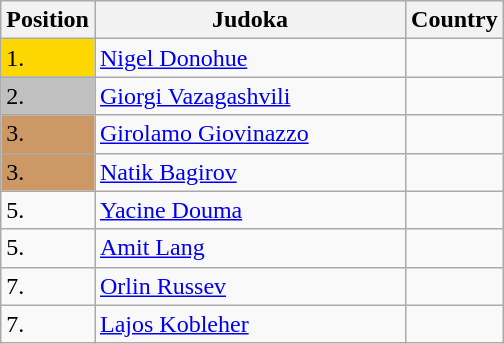<table class=wikitable>
<tr>
<th width=10>Position</th>
<th width=200>Judoka</th>
<th width=10>Country</th>
</tr>
<tr>
<td bgcolor=gold>1.</td>
<td><a href='#'>Nigel Donohue</a></td>
<td></td>
</tr>
<tr>
<td bgcolor="silver">2.</td>
<td><a href='#'>Giorgi Vazagashvili</a></td>
<td></td>
</tr>
<tr>
<td bgcolor="CC9966">3.</td>
<td><a href='#'>Girolamo Giovinazzo</a></td>
<td></td>
</tr>
<tr>
<td bgcolor="CC9966">3.</td>
<td><a href='#'>Natik Bagirov</a></td>
<td></td>
</tr>
<tr>
<td>5.</td>
<td><a href='#'>Yacine Douma</a></td>
<td></td>
</tr>
<tr>
<td>5.</td>
<td><a href='#'>Amit Lang</a></td>
<td></td>
</tr>
<tr>
<td>7.</td>
<td><a href='#'>Orlin Russev</a></td>
<td></td>
</tr>
<tr>
<td>7.</td>
<td><a href='#'>Lajos Kobleher</a></td>
<td></td>
</tr>
</table>
